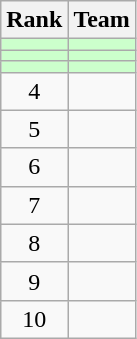<table class="wikitable">
<tr>
<th>Rank</th>
<th>Team</th>
</tr>
<tr bgcolor="#ccffcc">
<td align=center></td>
<td></td>
</tr>
<tr bgcolor="#ccffcc">
<td align=center></td>
<td></td>
</tr>
<tr bgcolor="#ccffcc">
<td align=center></td>
<td></td>
</tr>
<tr>
<td align=center>4</td>
<td></td>
</tr>
<tr>
<td align=center>5</td>
<td></td>
</tr>
<tr>
<td align=center>6</td>
<td></td>
</tr>
<tr>
<td align=center>7</td>
<td></td>
</tr>
<tr>
<td align=center>8</td>
<td></td>
</tr>
<tr>
<td align=center>9</td>
<td></td>
</tr>
<tr>
<td align=center>10</td>
<td></td>
</tr>
</table>
